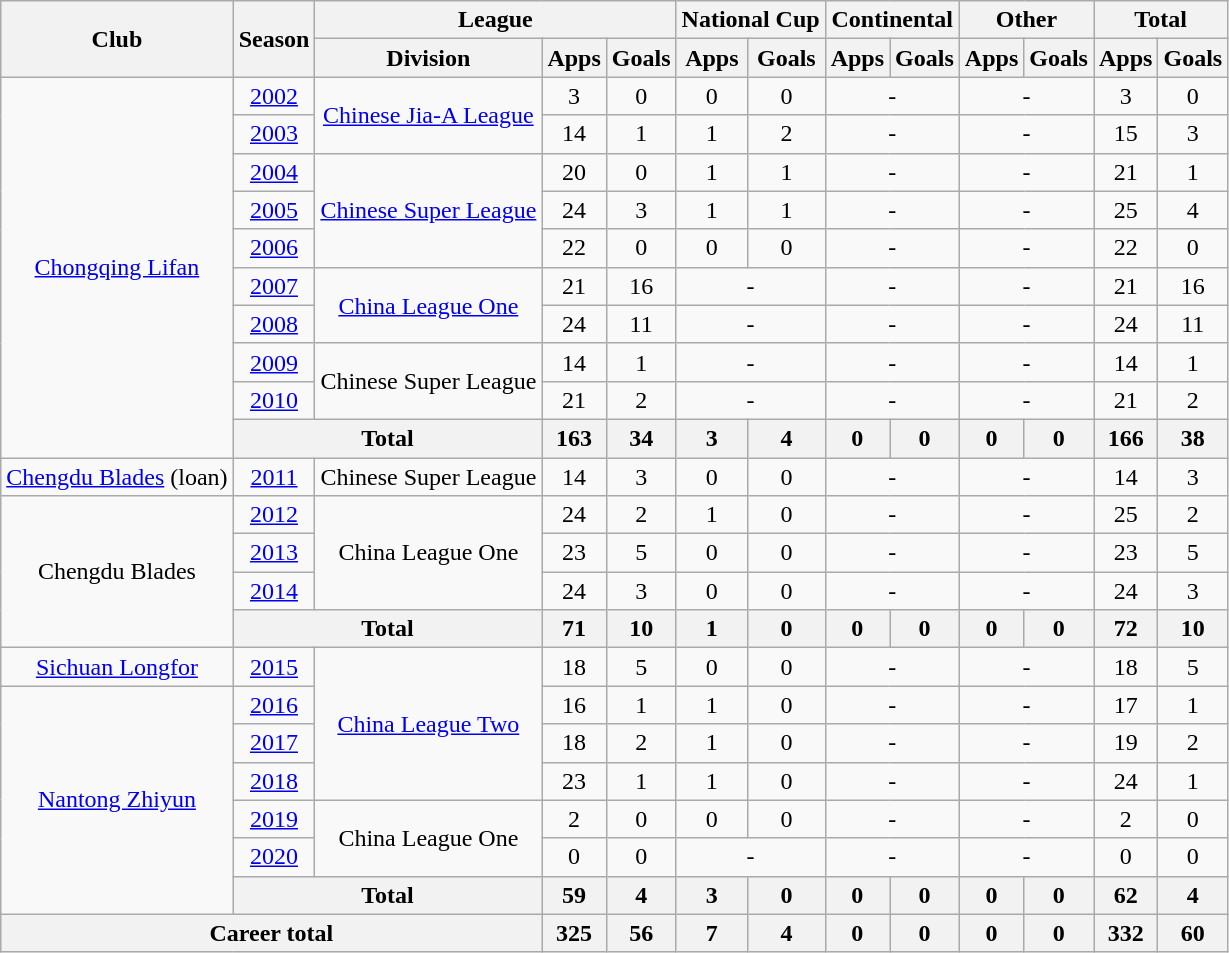<table class="wikitable" style="text-align: center">
<tr>
<th rowspan="2">Club</th>
<th rowspan="2">Season</th>
<th colspan="3">League</th>
<th colspan="2">National Cup</th>
<th colspan="2">Continental</th>
<th colspan="2">Other</th>
<th colspan="2">Total</th>
</tr>
<tr>
<th>Division</th>
<th>Apps</th>
<th>Goals</th>
<th>Apps</th>
<th>Goals</th>
<th>Apps</th>
<th>Goals</th>
<th>Apps</th>
<th>Goals</th>
<th>Apps</th>
<th>Goals</th>
</tr>
<tr>
<td rowspan=10><a href='#'>Chongqing Lifan</a></td>
<td><a href='#'>2002</a></td>
<td rowspan=2><a href='#'>Chinese Jia-A League</a></td>
<td>3</td>
<td>0</td>
<td>0</td>
<td>0</td>
<td colspan="2">-</td>
<td colspan="2">-</td>
<td>3</td>
<td>0</td>
</tr>
<tr>
<td><a href='#'>2003</a></td>
<td>14</td>
<td>1</td>
<td>1</td>
<td>2</td>
<td colspan="2">-</td>
<td colspan="2">-</td>
<td>15</td>
<td>3</td>
</tr>
<tr>
<td><a href='#'>2004</a></td>
<td rowspan=3><a href='#'>Chinese Super League</a></td>
<td>20</td>
<td>0</td>
<td>1</td>
<td>1</td>
<td colspan="2">-</td>
<td colspan="2">-</td>
<td>21</td>
<td>1</td>
</tr>
<tr>
<td><a href='#'>2005</a></td>
<td>24</td>
<td>3</td>
<td>1</td>
<td>1</td>
<td colspan="2">-</td>
<td colspan="2">-</td>
<td>25</td>
<td>4</td>
</tr>
<tr>
<td><a href='#'>2006</a></td>
<td>22</td>
<td>0</td>
<td>0</td>
<td>0</td>
<td colspan="2">-</td>
<td colspan="2">-</td>
<td>22</td>
<td>0</td>
</tr>
<tr>
<td><a href='#'>2007</a></td>
<td rowspan=2><a href='#'>China League One</a></td>
<td>21</td>
<td>16</td>
<td colspan="2">-</td>
<td colspan="2">-</td>
<td colspan="2">-</td>
<td>21</td>
<td>16</td>
</tr>
<tr>
<td><a href='#'>2008</a></td>
<td>24</td>
<td>11</td>
<td colspan="2">-</td>
<td colspan="2">-</td>
<td colspan="2">-</td>
<td>24</td>
<td>11</td>
</tr>
<tr>
<td><a href='#'>2009</a></td>
<td rowspan=2>Chinese Super League</td>
<td>14</td>
<td>1</td>
<td colspan="2">-</td>
<td colspan="2">-</td>
<td colspan="2">-</td>
<td>14</td>
<td>1</td>
</tr>
<tr>
<td><a href='#'>2010</a></td>
<td>21</td>
<td>2</td>
<td colspan="2">-</td>
<td colspan="2">-</td>
<td colspan="2">-</td>
<td>21</td>
<td>2</td>
</tr>
<tr>
<th colspan="2"><strong>Total</strong></th>
<th>163</th>
<th>34</th>
<th>3</th>
<th>4</th>
<th>0</th>
<th>0</th>
<th>0</th>
<th>0</th>
<th>166</th>
<th>38</th>
</tr>
<tr>
<td><a href='#'>Chengdu Blades</a> (loan)</td>
<td><a href='#'>2011</a></td>
<td>Chinese Super League</td>
<td>14</td>
<td>3</td>
<td>0</td>
<td>0</td>
<td colspan="2">-</td>
<td colspan="2">-</td>
<td>14</td>
<td>3</td>
</tr>
<tr>
<td rowspan=4>Chengdu Blades</td>
<td><a href='#'>2012</a></td>
<td rowspan=3>China League One</td>
<td>24</td>
<td>2</td>
<td>1</td>
<td>0</td>
<td colspan="2">-</td>
<td colspan="2">-</td>
<td>25</td>
<td>2</td>
</tr>
<tr>
<td><a href='#'>2013</a></td>
<td>23</td>
<td>5</td>
<td>0</td>
<td>0</td>
<td colspan="2">-</td>
<td colspan="2">-</td>
<td>23</td>
<td>5</td>
</tr>
<tr>
<td><a href='#'>2014</a></td>
<td>24</td>
<td>3</td>
<td>0</td>
<td>0</td>
<td colspan="2">-</td>
<td colspan="2">-</td>
<td>24</td>
<td>3</td>
</tr>
<tr>
<th colspan="2"><strong>Total</strong></th>
<th>71</th>
<th>10</th>
<th>1</th>
<th>0</th>
<th>0</th>
<th>0</th>
<th>0</th>
<th>0</th>
<th>72</th>
<th>10</th>
</tr>
<tr>
<td><a href='#'>Sichuan Longfor</a></td>
<td><a href='#'>2015</a></td>
<td rowspan=4><a href='#'>China League Two</a></td>
<td>18</td>
<td>5</td>
<td>0</td>
<td>0</td>
<td colspan="2">-</td>
<td colspan="2">-</td>
<td>18</td>
<td>5</td>
</tr>
<tr>
<td rowspan=6><a href='#'>Nantong Zhiyun</a></td>
<td><a href='#'>2016</a></td>
<td>16</td>
<td>1</td>
<td>1</td>
<td>0</td>
<td colspan="2">-</td>
<td colspan="2">-</td>
<td>17</td>
<td>1</td>
</tr>
<tr>
<td><a href='#'>2017</a></td>
<td>18</td>
<td>2</td>
<td>1</td>
<td>0</td>
<td colspan="2">-</td>
<td colspan="2">-</td>
<td>19</td>
<td>2</td>
</tr>
<tr>
<td><a href='#'>2018</a></td>
<td>23</td>
<td>1</td>
<td>1</td>
<td>0</td>
<td colspan="2">-</td>
<td colspan="2">-</td>
<td>24</td>
<td>1</td>
</tr>
<tr>
<td><a href='#'>2019</a></td>
<td rowspan=2>China League One</td>
<td>2</td>
<td>0</td>
<td>0</td>
<td>0</td>
<td colspan="2">-</td>
<td colspan="2">-</td>
<td>2</td>
<td>0</td>
</tr>
<tr>
<td><a href='#'>2020</a></td>
<td>0</td>
<td>0</td>
<td colspan="2">-</td>
<td colspan="2">-</td>
<td colspan="2">-</td>
<td>0</td>
<td>0</td>
</tr>
<tr>
<th colspan="2"><strong>Total</strong></th>
<th>59</th>
<th>4</th>
<th>3</th>
<th>0</th>
<th>0</th>
<th>0</th>
<th>0</th>
<th>0</th>
<th>62</th>
<th>4</th>
</tr>
<tr>
<th colspan=3>Career total</th>
<th>325</th>
<th>56</th>
<th>7</th>
<th>4</th>
<th>0</th>
<th>0</th>
<th>0</th>
<th>0</th>
<th>332</th>
<th>60</th>
</tr>
</table>
